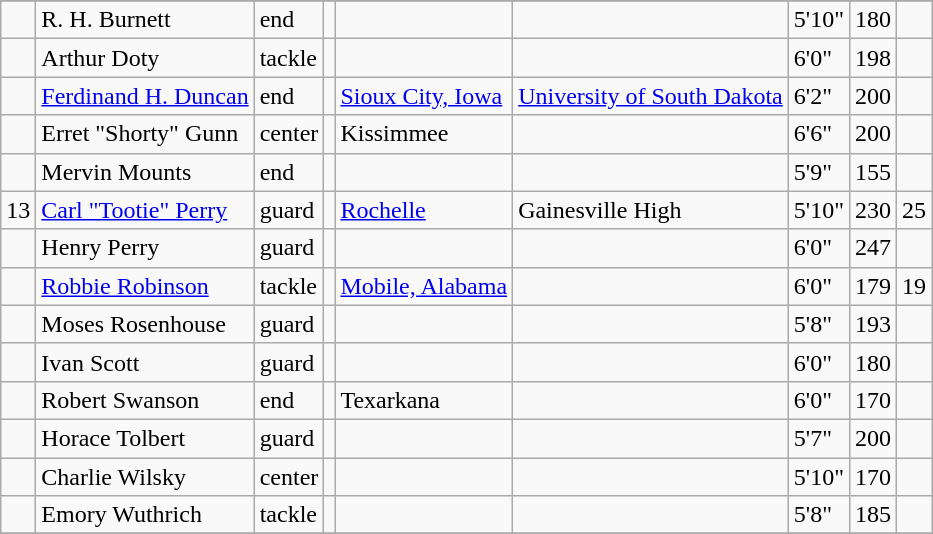<table class="wikitable">
<tr>
</tr>
<tr>
<td></td>
<td>R. H. Burnett</td>
<td>end</td>
<td></td>
<td></td>
<td></td>
<td>5'10"</td>
<td>180</td>
<td></td>
</tr>
<tr>
<td></td>
<td>Arthur Doty</td>
<td>tackle</td>
<td></td>
<td></td>
<td></td>
<td>6'0"</td>
<td>198</td>
<td></td>
</tr>
<tr>
<td></td>
<td><a href='#'>Ferdinand H. Duncan</a></td>
<td>end</td>
<td></td>
<td><a href='#'>Sioux City, Iowa</a></td>
<td><a href='#'>University of South Dakota</a></td>
<td>6'2"</td>
<td>200</td>
<td></td>
</tr>
<tr>
<td></td>
<td>Erret "Shorty" Gunn</td>
<td>center</td>
<td></td>
<td>Kissimmee</td>
<td></td>
<td>6'6"</td>
<td>200</td>
<td></td>
</tr>
<tr>
<td></td>
<td>Mervin Mounts</td>
<td>end</td>
<td></td>
<td></td>
<td></td>
<td>5'9"</td>
<td>155</td>
<td></td>
</tr>
<tr>
<td>13</td>
<td><a href='#'>Carl "Tootie" Perry</a></td>
<td>guard</td>
<td></td>
<td><a href='#'>Rochelle</a></td>
<td>Gainesville High</td>
<td>5'10"</td>
<td>230</td>
<td>25</td>
</tr>
<tr>
<td></td>
<td>Henry Perry</td>
<td>guard</td>
<td></td>
<td></td>
<td></td>
<td>6'0"</td>
<td>247</td>
</tr>
<tr>
<td></td>
<td><a href='#'>Robbie Robinson</a></td>
<td>tackle</td>
<td></td>
<td><a href='#'>Mobile, Alabama</a></td>
<td></td>
<td>6'0"</td>
<td>179</td>
<td>19</td>
</tr>
<tr>
<td></td>
<td>Moses Rosenhouse</td>
<td>guard</td>
<td></td>
<td></td>
<td></td>
<td>5'8"</td>
<td>193</td>
</tr>
<tr>
<td></td>
<td>Ivan Scott</td>
<td>guard</td>
<td></td>
<td></td>
<td></td>
<td>6'0"</td>
<td>180</td>
<td></td>
</tr>
<tr>
<td></td>
<td>Robert Swanson</td>
<td>end</td>
<td></td>
<td>Texarkana</td>
<td></td>
<td>6'0"</td>
<td>170</td>
<td></td>
</tr>
<tr>
<td></td>
<td>Horace Tolbert</td>
<td>guard</td>
<td></td>
<td></td>
<td></td>
<td>5'7"</td>
<td>200</td>
<td></td>
</tr>
<tr>
<td></td>
<td>Charlie Wilsky</td>
<td>center</td>
<td></td>
<td></td>
<td></td>
<td>5'10"</td>
<td>170</td>
</tr>
<tr>
<td></td>
<td>Emory Wuthrich</td>
<td>tackle</td>
<td></td>
<td></td>
<td></td>
<td>5'8"</td>
<td>185</td>
<td></td>
</tr>
<tr>
</tr>
</table>
